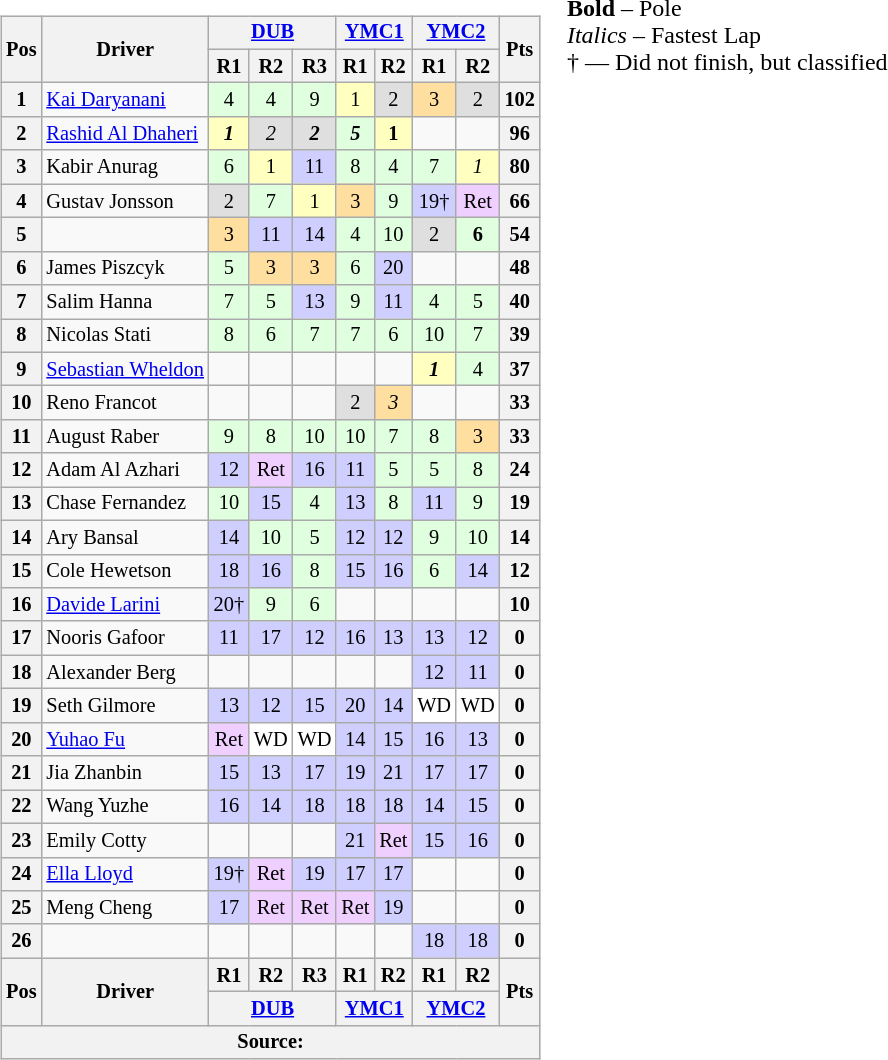<table>
<tr>
<td><br><table class="wikitable" style="font-size: 85%; text-align:center">
<tr>
<th rowspan=2>Pos</th>
<th rowspan=2>Driver</th>
<th colspan=3><a href='#'>DUB</a></th>
<th colspan=2><a href='#'>YMC1</a></th>
<th colspan=2><a href='#'>YMC2</a></th>
<th rowspan=2>Pts</th>
</tr>
<tr>
<th>R1</th>
<th>R2</th>
<th>R3</th>
<th>R1</th>
<th>R2</th>
<th>R1</th>
<th>R2</th>
</tr>
<tr>
<th>1</th>
<td style="text-align:left"> <a href='#'>Kai Daryanani</a></td>
<td style="background:#dfffdf">4</td>
<td style="background:#dfffdf">4</td>
<td style="background:#dfffdf">9</td>
<td style="background:#ffffbf">1</td>
<td style="background:#dfdfdf">2</td>
<td style="background:#ffdf9f">3</td>
<td style="background:#dfdfdf">2</td>
<th>102</th>
</tr>
<tr>
<th>2</th>
<td style="text-align:left"> <a href='#'>Rashid Al Dhaheri</a></td>
<td style="background:#ffffbf"><strong><em>1</em></strong></td>
<td style="background:#dfdfdf"><em>2</em></td>
<td style="background:#dfdfdf"><strong><em>2</em></strong></td>
<td style="background:#dfffdf"><strong><em>5</em></strong></td>
<td style="background:#ffffbf"><strong>1</strong></td>
<td></td>
<td></td>
<th>96</th>
</tr>
<tr>
<th>3</th>
<td style="text-align:left"> Kabir Anurag</td>
<td style="background:#dfffdf">6</td>
<td style="background:#ffffbf">1</td>
<td style="background:#cfcfff">11</td>
<td style="background:#dfffdf">8</td>
<td style="background:#dfffdf">4</td>
<td style="background:#dfffdf">7</td>
<td style="background:#ffffbf"><em>1</em></td>
<th>80</th>
</tr>
<tr>
<th>4</th>
<td style="text-align:left"> Gustav Jonsson</td>
<td style="background:#dfdfdf">2</td>
<td style="background:#dfffdf">7</td>
<td style="background:#ffffbf">1</td>
<td style="background:#ffdf9f">3</td>
<td style="background:#dfffdf">9</td>
<td style="background:#cfcfff">19†</td>
<td style="background:#efcfff">Ret</td>
<th>66</th>
</tr>
<tr>
<th>5</th>
<td style="text-align:left"> </td>
<td style="background:#ffdf9f">3</td>
<td style="background:#cfcfff">11</td>
<td style="background:#cfcfff">14</td>
<td style="background:#dfffdf">4</td>
<td style="background:#dfffdf">10</td>
<td style="background:#dfdfdf">2</td>
<td style="background:#dfffdf"><strong>6</strong></td>
<th>54</th>
</tr>
<tr>
<th>6</th>
<td style="text-align:left"> James Piszcyk</td>
<td style="background:#dfffdf">5</td>
<td style="background:#ffdf9f">3</td>
<td style="background:#ffdf9f">3</td>
<td style="background:#dfffdf">6</td>
<td style="background:#cfcfff">20</td>
<td></td>
<td></td>
<th>48</th>
</tr>
<tr>
<th>7</th>
<td style="text-align:left"> Salim Hanna</td>
<td style="background:#dfffdf">7</td>
<td style="background:#dfffdf">5</td>
<td style="background:#cfcfff">13</td>
<td style="background:#dfffdf">9</td>
<td style="background:#cfcfff">11</td>
<td style="background:#dfffdf">4</td>
<td style="background:#dfffdf">5</td>
<th>40</th>
</tr>
<tr>
<th>8</th>
<td style="text-align:left"> Nicolas Stati</td>
<td style="background:#dfffdf">8</td>
<td style="background:#dfffdf">6</td>
<td style="background:#dfffdf">7</td>
<td style="background:#dfffdf">7</td>
<td style="background:#dfffdf">6</td>
<td style="background:#dfffdf">10</td>
<td style="background:#dfffdf">7</td>
<th>39</th>
</tr>
<tr>
<th>9</th>
<td style="text-align:left" nowrap> <a href='#'>Sebastian Wheldon</a></td>
<td></td>
<td></td>
<td></td>
<td></td>
<td></td>
<td style="background:#ffffbf"><strong><em>1</em></strong></td>
<td style="background:#dfffdf">4</td>
<th>37</th>
</tr>
<tr>
<th>10</th>
<td style="text-align:left"> Reno Francot</td>
<td></td>
<td></td>
<td></td>
<td style="background:#dfdfdf">2</td>
<td style="background:#ffdf9f"><em>3</em></td>
<td></td>
<td></td>
<th>33</th>
</tr>
<tr>
<th>11</th>
<td style="text-align:left"> August Raber</td>
<td style="background:#dfffdf">9</td>
<td style="background:#dfffdf">8</td>
<td style="background:#dfffdf">10</td>
<td style="background:#dfffdf">10</td>
<td style="background:#dfffdf">7</td>
<td style="background:#dfffdf">8</td>
<td style="background:#ffdf9f">3</td>
<th>33</th>
</tr>
<tr>
<th>12</th>
<td style="text-align:left"> Adam Al Azhari</td>
<td style="background:#cfcfff">12</td>
<td style="background:#efcfff">Ret</td>
<td style="background:#cfcfff">16</td>
<td style="background:#cfcfff">11</td>
<td style="background:#dfffdf">5</td>
<td style="background:#dfffdf">5</td>
<td style="background:#dfffdf">8</td>
<th>24</th>
</tr>
<tr>
<th>13</th>
<td style="text-align:left"> Chase Fernandez</td>
<td style="background:#dfffdf">10</td>
<td style="background:#cfcfff">15</td>
<td style="background:#dfffdf">4</td>
<td style="background:#cfcfff">13</td>
<td style="background:#dfffdf">8</td>
<td style="background:#cfcfff">11</td>
<td style="background:#dfffdf">9</td>
<th>19</th>
</tr>
<tr>
<th>14</th>
<td style="text-align:left"> Ary Bansal</td>
<td style="background:#cfcfff">14</td>
<td style="background:#dfffdf">10</td>
<td style="background:#dfffdf">5</td>
<td style="background:#cfcfff">12</td>
<td style="background:#cfcfff">12</td>
<td style="background:#dfffdf">9</td>
<td style="background:#dfffdf">10</td>
<th>14</th>
</tr>
<tr>
<th>15</th>
<td style="text-align:left"> Cole Hewetson</td>
<td style="background:#cfcfff">18</td>
<td style="background:#cfcfff">16</td>
<td style="background:#dfffdf">8</td>
<td style="background:#cfcfff">15</td>
<td style="background:#cfcfff">16</td>
<td style="background:#dfffdf">6</td>
<td style="background:#cfcfff">14</td>
<th>12</th>
</tr>
<tr>
<th>16</th>
<td style="text-align:left"> <a href='#'>Davide Larini</a></td>
<td style="background:#cfcfff">20†</td>
<td style="background:#dfffdf">9</td>
<td style="background:#dfffdf">6</td>
<td></td>
<td></td>
<td></td>
<td></td>
<th>10</th>
</tr>
<tr>
<th>17</th>
<td style="text-align:left"> Nooris Gafoor</td>
<td style="background:#cfcfff">11</td>
<td style="background:#cfcfff">17</td>
<td style="background:#cfcfff">12</td>
<td style="background:#cfcfff">16</td>
<td style="background:#cfcfff">13</td>
<td style="background:#cfcfff">13</td>
<td style="background:#cfcfff">12</td>
<th>0</th>
</tr>
<tr>
<th>18</th>
<td style="text-align:left"> Alexander Berg</td>
<td></td>
<td></td>
<td></td>
<td></td>
<td></td>
<td style="background:#cfcfff">12</td>
<td style="background:#cfcfff">11</td>
<th>0</th>
</tr>
<tr>
<th>19</th>
<td style="text-align:left"> Seth Gilmore</td>
<td style="background:#cfcfff">13</td>
<td style="background:#cfcfff">12</td>
<td style="background:#cfcfff">15</td>
<td style="background:#cfcfff">20</td>
<td style="background:#cfcfff">14</td>
<td style="background:#ffffff">WD</td>
<td style="background:#ffffff">WD</td>
<th>0</th>
</tr>
<tr>
<th>20</th>
<td style="text-align:left"> <a href='#'>Yuhao Fu</a></td>
<td style="background:#efcfff">Ret</td>
<td style="background:#ffffff">WD</td>
<td style="background:#ffffff">WD</td>
<td style="background:#cfcfff">14</td>
<td style="background:#cfcfff">15</td>
<td style="background:#cfcfff">16</td>
<td style="background:#cfcfff">13</td>
<th>0</th>
</tr>
<tr>
<th>21</th>
<td style="text-align:left"> Jia Zhanbin</td>
<td style="background:#cfcfff">15</td>
<td style="background:#cfcfff">13</td>
<td style="background:#cfcfff">17</td>
<td style="background:#cfcfff">19</td>
<td style="background:#cfcfff">21</td>
<td style="background:#cfcfff">17</td>
<td style="background:#cfcfff">17</td>
<th>0</th>
</tr>
<tr>
<th>22</th>
<td style="text-align:left"> Wang Yuzhe</td>
<td style="background:#cfcfff">16</td>
<td style="background:#cfcfff">14</td>
<td style="background:#cfcfff">18</td>
<td style="background:#cfcfff">18</td>
<td style="background:#cfcfff">18</td>
<td style="background:#cfcfff">14</td>
<td style="background:#cfcfff">15</td>
<th>0</th>
</tr>
<tr>
<th>23</th>
<td style="text-align:left"> Emily Cotty</td>
<td></td>
<td></td>
<td></td>
<td style="background:#cfcfff">21</td>
<td style="background:#efcfff">Ret</td>
<td style="background:#cfcfff">15</td>
<td style="background:#cfcfff">16</td>
<th>0</th>
</tr>
<tr>
<th>24</th>
<td style="text-align:left"> <a href='#'>Ella Lloyd</a></td>
<td style="background:#cfcfff">19†</td>
<td style="background:#efcfff">Ret</td>
<td style="background:#cfcfff">19</td>
<td style="background:#cfcfff">17</td>
<td style="background:#cfcfff">17</td>
<td></td>
<td></td>
<th>0</th>
</tr>
<tr>
<th>25</th>
<td style="text-align:left"> Meng Cheng</td>
<td style="background:#cfcfff">17</td>
<td style="background:#efcfff">Ret</td>
<td style="background:#efcfff">Ret</td>
<td style="background:#efcfff">Ret</td>
<td style="background:#cfcfff">19</td>
<td></td>
<td></td>
<th>0</th>
</tr>
<tr>
<th>26</th>
<td style="text-align:left"> </td>
<td></td>
<td></td>
<td></td>
<td></td>
<td></td>
<td style="background:#cfcfff">18</td>
<td style="background:#cfcfff">18</td>
<th>0</th>
</tr>
<tr>
<th rowspan=2>Pos</th>
<th rowspan=2>Driver</th>
<th>R1</th>
<th>R2</th>
<th>R3</th>
<th>R1</th>
<th>R2</th>
<th>R1</th>
<th>R2</th>
<th rowspan=2>Pts</th>
</tr>
<tr>
<th colspan=3><a href='#'>DUB</a></th>
<th colspan=2><a href='#'>YMC1</a></th>
<th colspan=2><a href='#'>YMC2</a></th>
</tr>
<tr>
<th colspan="10">Source:</th>
</tr>
</table>
</td>
<td style="vertical-align:top"><br>
<span><strong>Bold</strong> – Pole<br><em>Italics</em> – Fastest Lap<br>† — Did not finish, but classified</span></td>
</tr>
</table>
